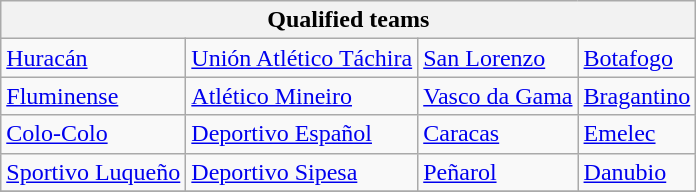<table class="wikitable">
<tr>
<th colspan=4>Qualified teams</th>
</tr>
<tr>
<td> <a href='#'>Huracán</a></td>
<td> <a href='#'>Unión Atlético Táchira</a></td>
<td> <a href='#'>San Lorenzo</a></td>
<td> <a href='#'>Botafogo</a></td>
</tr>
<tr>
<td> <a href='#'>Fluminense</a></td>
<td> <a href='#'>Atlético Mineiro</a></td>
<td> <a href='#'>Vasco da Gama</a></td>
<td> <a href='#'>Bragantino</a></td>
</tr>
<tr>
<td> <a href='#'>Colo-Colo</a></td>
<td> <a href='#'>Deportivo Español</a></td>
<td> <a href='#'>Caracas</a></td>
<td> <a href='#'>Emelec</a></td>
</tr>
<tr>
<td> <a href='#'>Sportivo Luqueño</a></td>
<td> <a href='#'>Deportivo Sipesa</a></td>
<td> <a href='#'>Peñarol</a></td>
<td> <a href='#'>Danubio</a></td>
</tr>
<tr>
</tr>
</table>
